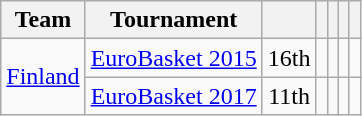<table class="wikitable" style=" text-align:center;">
<tr>
<th>Team</th>
<th>Tournament</th>
<th></th>
<th></th>
<th></th>
<th></th>
<th></th>
</tr>
<tr>
<td rowspan=2><a href='#'>Finland</a></td>
<td><a href='#'>EuroBasket 2015</a></td>
<td>16th</td>
<td></td>
<td></td>
<td></td>
<td></td>
</tr>
<tr>
<td><a href='#'>EuroBasket 2017</a></td>
<td>11th</td>
<td></td>
<td></td>
<td></td>
<td></td>
</tr>
</table>
